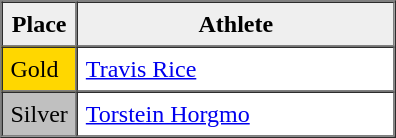<table border=1 cellpadding=5 cellspacing=0>
<tr>
<th style="background:#efefef;" width="20">Place</th>
<th style="background:#efefef;" width="200">Athlete</th>
</tr>
<tr align=left>
<td style="background:gold;">Gold</td>
<td><a href='#'>Travis Rice</a></td>
</tr>
<tr align=left>
<td style="background:silver;">Silver</td>
<td><a href='#'>Torstein Horgmo</a></td>
</tr>
</table>
